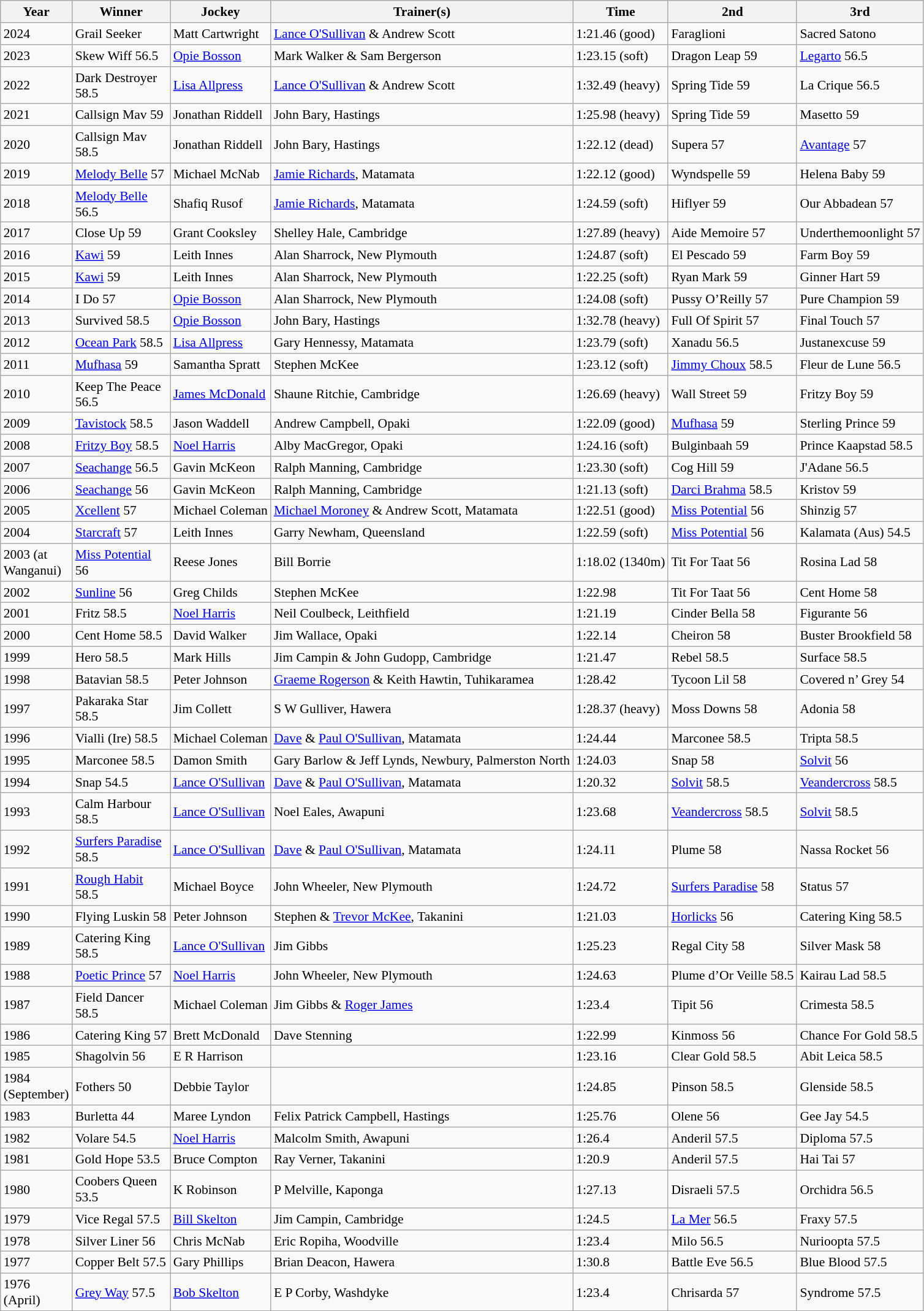<table class="wikitable sortable" style="font-size:90%; float:left; margin-right:1em">
<tr>
<th style="width:38px">Year<br></th>
<th style="width:100px">Winner<br></th>
<th style=“width:100px”>Jockey<br></th>
<th style=“width:120px”>Trainer(s)<br></th>
<th style=“width:60px”>Time<br></th>
<th style=“width:100px”>2nd<br></th>
<th style=“width:100px”>3rd<br></th>
</tr>
<tr>
<td>2024</td>
<td>Grail Seeker</td>
<td>Matt Cartwright</td>
<td><a href='#'>Lance O'Sullivan</a> & Andrew Scott</td>
<td>1:21.46 (good)</td>
<td>Faraglioni</td>
<td>Sacred Satono</td>
</tr>
<tr>
<td>2023</td>
<td>Skew Wiff 56.5</td>
<td><a href='#'>Opie Bosson</a></td>
<td>Mark Walker & Sam Bergerson</td>
<td>1:23.15 (soft)</td>
<td>Dragon Leap 59</td>
<td><a href='#'>Legarto</a> 56.5</td>
</tr>
<tr>
<td>2022</td>
<td>Dark Destroyer 58.5</td>
<td><a href='#'>Lisa Allpress</a></td>
<td><a href='#'>Lance O'Sullivan</a> & Andrew Scott</td>
<td>1:32.49 (heavy)</td>
<td>Spring Tide 59</td>
<td>La Crique 56.5</td>
</tr>
<tr>
<td>2021</td>
<td>Callsign Mav 59</td>
<td>Jonathan Riddell</td>
<td>John Bary, Hastings</td>
<td>1:25.98 (heavy)</td>
<td>Spring Tide 59</td>
<td>Masetto 59</td>
</tr>
<tr>
<td>2020</td>
<td>Callsign Mav 58.5</td>
<td>Jonathan Riddell</td>
<td>John Bary, Hastings</td>
<td>1:22.12 (dead)</td>
<td>Supera 57</td>
<td><a href='#'>Avantage</a> 57</td>
</tr>
<tr>
<td>2019 </td>
<td><a href='#'>Melody Belle</a> 57</td>
<td>Michael McNab</td>
<td><a href='#'>Jamie Richards</a>, Matamata</td>
<td>1:22.12 (good)</td>
<td>Wyndspelle 59</td>
<td>Helena Baby 59</td>
</tr>
<tr>
<td>2018 </td>
<td><a href='#'>Melody Belle</a> 56.5</td>
<td>Shafiq Rusof</td>
<td><a href='#'>Jamie Richards</a>, Matamata</td>
<td>1:24.59 (soft)</td>
<td>Hiflyer 59</td>
<td>Our Abbadean 57</td>
</tr>
<tr>
<td>2017 </td>
<td>Close Up 59</td>
<td>Grant Cooksley</td>
<td>Shelley Hale, Cambridge</td>
<td>1:27.89 (heavy)</td>
<td>Aide Memoire 57</td>
<td>Underthemoonlight 57</td>
</tr>
<tr>
<td>2016 </td>
<td><a href='#'>Kawi</a> 59</td>
<td>Leith Innes</td>
<td>Alan Sharrock, New Plymouth</td>
<td>1:24.87 (soft)</td>
<td>El Pescado 59</td>
<td>Farm Boy 59</td>
</tr>
<tr>
<td>2015 </td>
<td><a href='#'>Kawi</a> 59</td>
<td>Leith Innes</td>
<td>Alan Sharrock, New Plymouth</td>
<td>1:22.25 (soft)</td>
<td>Ryan Mark 59</td>
<td>Ginner Hart 59</td>
</tr>
<tr>
<td>2014 </td>
<td>I Do 57</td>
<td><a href='#'>Opie Bosson</a></td>
<td>Alan Sharrock, New Plymouth</td>
<td>1:24.08 (soft)</td>
<td>Pussy O’Reilly 57</td>
<td>Pure Champion 59</td>
</tr>
<tr>
<td>2013 </td>
<td>Survived 58.5</td>
<td><a href='#'>Opie Bosson</a></td>
<td>John Bary, Hastings</td>
<td>1:32.78 (heavy)</td>
<td>Full Of Spirit 57</td>
<td>Final Touch 57</td>
</tr>
<tr>
<td>2012 </td>
<td><a href='#'>Ocean Park</a> 58.5</td>
<td><a href='#'>Lisa Allpress</a></td>
<td>Gary Hennessy, Matamata</td>
<td>1:23.79 (soft)</td>
<td>Xanadu 56.5</td>
<td>Justanexcuse 59</td>
</tr>
<tr>
<td>2011</td>
<td><a href='#'>Mufhasa</a> 59</td>
<td>Samantha Spratt</td>
<td>Stephen McKee</td>
<td>1:23.12 (soft)</td>
<td><a href='#'>Jimmy Choux</a> 58.5</td>
<td>Fleur de Lune 56.5</td>
</tr>
<tr>
<td>2010 </td>
<td>Keep The Peace 56.5</td>
<td><a href='#'>James McDonald</a></td>
<td>Shaune Ritchie, Cambridge</td>
<td>1:26.69 (heavy)</td>
<td>Wall Street 59</td>
<td>Fritzy Boy 59</td>
</tr>
<tr>
<td>2009 </td>
<td><a href='#'>Tavistock</a> 58.5</td>
<td>Jason Waddell</td>
<td>Andrew Campbell, Opaki</td>
<td>1:22.09 (good)</td>
<td><a href='#'>Mufhasa</a> 59</td>
<td>Sterling Prince 59</td>
</tr>
<tr>
<td>2008 </td>
<td><a href='#'>Fritzy Boy</a> 58.5</td>
<td><a href='#'>Noel Harris</a></td>
<td>Alby MacGregor, Opaki</td>
<td>1:24.16 (soft)</td>
<td>Bulginbaah 59</td>
<td>Prince Kaapstad 58.5</td>
</tr>
<tr>
<td>2007 </td>
<td><a href='#'>Seachange</a> 56.5</td>
<td>Gavin McKeon</td>
<td>Ralph Manning, Cambridge</td>
<td>1:23.30 (soft)</td>
<td>Cog Hill 59</td>
<td>J'Adane 56.5</td>
</tr>
<tr>
<td>2006 </td>
<td><a href='#'>Seachange</a> 56</td>
<td>Gavin McKeon</td>
<td>Ralph Manning, Cambridge</td>
<td>1:21.13 (soft)</td>
<td><a href='#'>Darci Brahma</a> 58.5</td>
<td>Kristov 59</td>
</tr>
<tr>
<td>2005</td>
<td><a href='#'>Xcellent</a> 57 </td>
<td>Michael Coleman</td>
<td><a href='#'>Michael Moroney</a> & Andrew Scott, Matamata</td>
<td>1:22.51 (good)</td>
<td><a href='#'>Miss Potential</a> 56</td>
<td>Shinzig 57</td>
</tr>
<tr>
<td>2004</td>
<td><a href='#'>Starcraft</a> 57 </td>
<td>Leith Innes</td>
<td>Garry Newham, Queensland</td>
<td>1:22.59 (soft)</td>
<td><a href='#'>Miss Potential</a> 56</td>
<td>Kalamata (Aus) 54.5</td>
</tr>
<tr>
<td>2003 (at Wanganui)</td>
<td><a href='#'>Miss Potential</a> 56</td>
<td>Reese Jones</td>
<td>Bill Borrie</td>
<td>1:18.02 (1340m)</td>
<td>Tit For Taat 56</td>
<td>Rosina Lad 58</td>
</tr>
<tr>
<td>2002</td>
<td><a href='#'>Sunline</a> 56</td>
<td>Greg Childs</td>
<td>Stephen McKee</td>
<td>1:22.98</td>
<td>Tit For Taat 56</td>
<td>Cent Home 58</td>
</tr>
<tr>
<td>2001</td>
<td>Fritz 58.5</td>
<td><a href='#'>Noel Harris</a></td>
<td>Neil Coulbeck, Leithfield</td>
<td>1:21.19</td>
<td>Cinder Bella 58</td>
<td>Figurante 56</td>
</tr>
<tr>
<td>2000</td>
<td>Cent Home 58.5</td>
<td>David Walker</td>
<td>Jim Wallace, Opaki</td>
<td>1:22.14</td>
<td>Cheiron 58</td>
<td>Buster Brookfield 58</td>
</tr>
<tr>
<td>1999</td>
<td>Hero 58.5</td>
<td>Mark Hills</td>
<td>Jim Campin & John Gudopp, Cambridge</td>
<td>1:21.47</td>
<td>Rebel 58.5</td>
<td>Surface 58.5</td>
</tr>
<tr>
<td>1998</td>
<td>Batavian 58.5</td>
<td>Peter Johnson</td>
<td><a href='#'>Graeme Rogerson</a> & Keith Hawtin, Tuhikaramea</td>
<td>1:28.42</td>
<td>Tycoon Lil 58</td>
<td>Covered n’ Grey 54</td>
</tr>
<tr>
<td>1997</td>
<td>Pakaraka Star 58.5</td>
<td>Jim Collett</td>
<td>S W Gulliver, Hawera</td>
<td>1:28.37 (heavy)</td>
<td>Moss Downs 58</td>
<td>Adonia 58</td>
</tr>
<tr>
<td>1996</td>
<td>Vialli (Ire) 58.5</td>
<td>Michael Coleman</td>
<td><a href='#'>Dave</a> & <a href='#'>Paul O'Sullivan</a>, Matamata</td>
<td>1:24.44</td>
<td>Marconee 58.5</td>
<td>Tripta 58.5</td>
</tr>
<tr>
<td>1995</td>
<td>Marconee 58.5</td>
<td>Damon Smith</td>
<td>Gary Barlow & Jeff Lynds, Newbury, Palmerston North</td>
<td>1:24.03</td>
<td>Snap 58</td>
<td><a href='#'>Solvit</a> 56</td>
</tr>
<tr>
<td>1994</td>
<td>Snap 54.5</td>
<td><a href='#'>Lance O'Sullivan</a></td>
<td><a href='#'>Dave</a> & <a href='#'>Paul O'Sullivan</a>, Matamata</td>
<td>1:20.32</td>
<td><a href='#'>Solvit</a> 58.5</td>
<td><a href='#'>Veandercross</a> 58.5</td>
</tr>
<tr>
<td>1993</td>
<td>Calm Harbour 58.5</td>
<td><a href='#'>Lance O'Sullivan</a></td>
<td>Noel Eales, Awapuni</td>
<td>1:23.68</td>
<td><a href='#'>Veandercross</a> 58.5</td>
<td><a href='#'>Solvit</a> 58.5</td>
</tr>
<tr>
<td>1992</td>
<td><a href='#'>Surfers Paradise</a> 58.5</td>
<td><a href='#'>Lance O'Sullivan</a></td>
<td><a href='#'>Dave</a> & <a href='#'>Paul O'Sullivan</a>, Matamata</td>
<td>1:24.11</td>
<td>Plume 58</td>
<td>Nassa Rocket 56</td>
</tr>
<tr>
<td>1991</td>
<td><a href='#'>Rough Habit</a> 58.5</td>
<td>Michael Boyce</td>
<td>John Wheeler, New Plymouth</td>
<td>1:24.72</td>
<td><a href='#'>Surfers Paradise</a> 58</td>
<td>Status 57</td>
</tr>
<tr>
<td>1990</td>
<td>Flying Luskin 58</td>
<td>Peter Johnson</td>
<td>Stephen & <a href='#'>Trevor McKee</a>, Takanini</td>
<td>1:21.03</td>
<td><a href='#'>Horlicks</a> 56</td>
<td>Catering King 58.5</td>
</tr>
<tr>
<td>1989</td>
<td>Catering King 58.5</td>
<td><a href='#'>Lance O'Sullivan</a></td>
<td>Jim Gibbs</td>
<td>1:25.23</td>
<td>Regal City 58</td>
<td>Silver Mask 58</td>
</tr>
<tr>
<td>1988</td>
<td><a href='#'>Poetic Prince</a> 57</td>
<td><a href='#'>Noel Harris</a></td>
<td>John Wheeler, New Plymouth</td>
<td>1:24.63</td>
<td>Plume d’Or Veille 58.5</td>
<td>Kairau Lad 58.5</td>
</tr>
<tr>
<td>1987</td>
<td>Field Dancer 58.5</td>
<td>Michael Coleman</td>
<td>Jim Gibbs & <a href='#'>Roger James</a></td>
<td>1:23.4</td>
<td>Tipit 56</td>
<td>Crimesta 58.5</td>
</tr>
<tr>
<td>1986</td>
<td>Catering King 57</td>
<td>Brett McDonald</td>
<td>Dave Stenning</td>
<td>1:22.99</td>
<td>Kinmoss 56</td>
<td>Chance For Gold 58.5</td>
</tr>
<tr>
<td>1985</td>
<td>Shagolvin 56</td>
<td>E R Harrison</td>
<td></td>
<td>1:23.16</td>
<td>Clear Gold 58.5</td>
<td>Abit Leica 58.5</td>
</tr>
<tr>
<td>1984 (September)</td>
<td>Fothers 50</td>
<td>Debbie Taylor</td>
<td></td>
<td>1:24.85</td>
<td>Pinson 58.5</td>
<td>Glenside 58.5</td>
</tr>
<tr>
<td>1983</td>
<td>Burletta 44</td>
<td>Maree Lyndon</td>
<td>Felix Patrick Campbell, Hastings</td>
<td>1:25.76</td>
<td>Olene 56</td>
<td>Gee Jay 54.5</td>
</tr>
<tr>
<td>1982</td>
<td>Volare 54.5</td>
<td><a href='#'>Noel Harris</a></td>
<td>Malcolm Smith, Awapuni</td>
<td>1:26.4</td>
<td>Anderil 57.5</td>
<td>Diploma 57.5</td>
</tr>
<tr>
<td>1981</td>
<td>Gold Hope 53.5</td>
<td>Bruce Compton</td>
<td>Ray Verner, Takanini</td>
<td>1:20.9</td>
<td>Anderil 57.5</td>
<td>Hai Tai 57</td>
</tr>
<tr>
<td>1980</td>
<td>Coobers Queen 53.5</td>
<td>K Robinson</td>
<td>P Melville, Kaponga</td>
<td>1:27.13</td>
<td>Disraeli 57.5</td>
<td>Orchidra 56.5</td>
</tr>
<tr>
<td>1979</td>
<td>Vice Regal 57.5</td>
<td><a href='#'>Bill Skelton</a></td>
<td>Jim Campin, Cambridge</td>
<td>1:24.5</td>
<td><a href='#'>La Mer</a> 56.5</td>
<td>Fraxy 57.5</td>
</tr>
<tr>
<td>1978</td>
<td>Silver Liner 56</td>
<td>Chris McNab</td>
<td>Eric Ropiha, Woodville</td>
<td>1:23.4</td>
<td>Milo 56.5</td>
<td>Nurioopta 57.5</td>
</tr>
<tr>
<td>1977</td>
<td>Copper Belt 57.5</td>
<td>Gary Phillips</td>
<td>Brian Deacon, Hawera</td>
<td>1:30.8</td>
<td>Battle Eve 56.5</td>
<td>Blue Blood 57.5</td>
</tr>
<tr>
<td>1976 (April)</td>
<td><a href='#'>Grey Way</a> 57.5</td>
<td><a href='#'>Bob Skelton</a></td>
<td>E P Corby, Washdyke</td>
<td>1:23.4</td>
<td>Chrisarda 57</td>
<td>Syndrome 57.5</td>
</tr>
<tr>
</tr>
</table>
